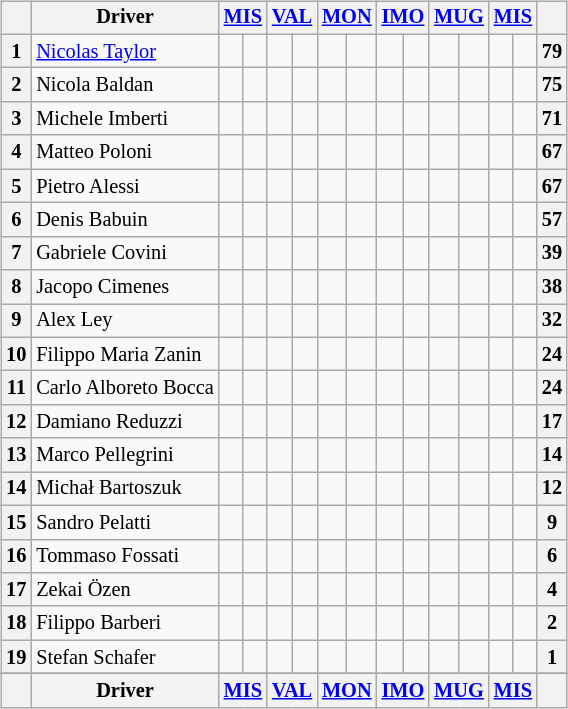<table>
<tr>
<td valign=top><br><table class="wikitable" align="left" style="font-size: 85%; text-align: center;" |>
<tr valign="top">
<th valign=middle></th>
<th valign=middle>Driver</th>
<th colspan="2"><a href='#'>MIS</a></th>
<th colspan="2"><a href='#'>VAL</a></th>
<th colspan="2"><a href='#'>MON</a></th>
<th colspan="2"><a href='#'>IMO</a></th>
<th colspan="2"><a href='#'>MUG</a></th>
<th colspan="2"><a href='#'>MIS</a></th>
<th valign="middle">  </th>
</tr>
<tr>
<th>1</th>
<td align="left"> <a href='#'>Nicolas Taylor</a></td>
<td></td>
<td></td>
<td></td>
<td></td>
<td></td>
<td></td>
<td></td>
<td></td>
<td></td>
<td></td>
<td></td>
<td></td>
<th>79</th>
</tr>
<tr>
<th>2</th>
<td align="left"> Nicola Baldan</td>
<td></td>
<td></td>
<td></td>
<td></td>
<td></td>
<td></td>
<td></td>
<td></td>
<td></td>
<td></td>
<td></td>
<td></td>
<th>75</th>
</tr>
<tr>
<th>3</th>
<td align="left"> Michele Imberti</td>
<td></td>
<td></td>
<td></td>
<td></td>
<td></td>
<td></td>
<td></td>
<td></td>
<td></td>
<td></td>
<td></td>
<td></td>
<th>71</th>
</tr>
<tr>
<th>4</th>
<td align="left"> Matteo Poloni</td>
<td></td>
<td></td>
<td></td>
<td></td>
<td></td>
<td></td>
<td></td>
<td></td>
<td></td>
<td></td>
<td></td>
<td></td>
<th>67</th>
</tr>
<tr>
<th>5</th>
<td align="left"> Pietro Alessi</td>
<td></td>
<td></td>
<td></td>
<td></td>
<td></td>
<td></td>
<td></td>
<td></td>
<td></td>
<td></td>
<td></td>
<td></td>
<th>67</th>
</tr>
<tr>
<th>6</th>
<td align="left"> Denis Babuin</td>
<td></td>
<td></td>
<td></td>
<td></td>
<td></td>
<td></td>
<td></td>
<td></td>
<td></td>
<td></td>
<td></td>
<td></td>
<th>57</th>
</tr>
<tr>
<th>7</th>
<td align="left"> Gabriele Covini</td>
<td></td>
<td></td>
<td></td>
<td></td>
<td></td>
<td></td>
<td></td>
<td></td>
<td></td>
<td></td>
<td></td>
<td></td>
<th>39</th>
</tr>
<tr>
<th>8</th>
<td align="left"> Jacopo Cimenes</td>
<td></td>
<td></td>
<td></td>
<td></td>
<td></td>
<td></td>
<td></td>
<td></td>
<td></td>
<td></td>
<td></td>
<td></td>
<th>38</th>
</tr>
<tr>
<th>9</th>
<td align="left"> Alex Ley</td>
<td></td>
<td></td>
<td></td>
<td></td>
<td></td>
<td></td>
<td></td>
<td></td>
<td></td>
<td></td>
<td></td>
<td></td>
<th>32</th>
</tr>
<tr>
<th>10</th>
<td align="left"> Filippo Maria Zanin</td>
<td></td>
<td></td>
<td></td>
<td></td>
<td></td>
<td></td>
<td></td>
<td></td>
<td></td>
<td></td>
<td></td>
<td></td>
<th>24</th>
</tr>
<tr>
<th>11</th>
<td align="left"> Carlo Alboreto Bocca</td>
<td></td>
<td></td>
<td></td>
<td></td>
<td></td>
<td></td>
<td></td>
<td></td>
<td></td>
<td></td>
<td></td>
<td></td>
<th>24</th>
</tr>
<tr>
<th>12</th>
<td align="left"> Damiano Reduzzi</td>
<td></td>
<td></td>
<td></td>
<td></td>
<td></td>
<td></td>
<td></td>
<td></td>
<td></td>
<td></td>
<td></td>
<td></td>
<th>17</th>
</tr>
<tr>
<th>13</th>
<td align="left"> Marco Pellegrini</td>
<td></td>
<td></td>
<td></td>
<td></td>
<td></td>
<td></td>
<td></td>
<td></td>
<td></td>
<td></td>
<td></td>
<td></td>
<th>14</th>
</tr>
<tr>
<th>14</th>
<td align="left"> Michał Bartoszuk</td>
<td></td>
<td></td>
<td></td>
<td></td>
<td></td>
<td></td>
<td></td>
<td></td>
<td></td>
<td></td>
<td></td>
<td></td>
<th>12</th>
</tr>
<tr>
<th>15</th>
<td align="left"> Sandro Pelatti</td>
<td></td>
<td></td>
<td></td>
<td></td>
<td></td>
<td></td>
<td></td>
<td></td>
<td></td>
<td></td>
<td></td>
<td></td>
<th>9</th>
</tr>
<tr>
<th>16</th>
<td align="left"> Tommaso Fossati</td>
<td></td>
<td></td>
<td></td>
<td></td>
<td></td>
<td></td>
<td></td>
<td></td>
<td></td>
<td></td>
<td></td>
<td></td>
<th>6</th>
</tr>
<tr>
<th>17</th>
<td align="left"> Zekai Özen</td>
<td></td>
<td></td>
<td></td>
<td></td>
<td></td>
<td></td>
<td></td>
<td></td>
<td></td>
<td></td>
<td></td>
<td></td>
<th>4</th>
</tr>
<tr>
<th>18</th>
<td align="left"> Filippo Barberi</td>
<td></td>
<td></td>
<td></td>
<td></td>
<td></td>
<td></td>
<td></td>
<td></td>
<td></td>
<td></td>
<td></td>
<td></td>
<th>2</th>
</tr>
<tr>
<th>19</th>
<td align="left"> Stefan Schafer</td>
<td></td>
<td></td>
<td></td>
<td></td>
<td></td>
<td></td>
<td></td>
<td></td>
<td></td>
<td></td>
<td></td>
<td></td>
<th>1</th>
</tr>
<tr>
</tr>
<tr valign="top">
<th valign=middle></th>
<th valign=middle>Driver</th>
<th colspan="2"><a href='#'>MIS</a></th>
<th colspan="2"><a href='#'>VAL</a></th>
<th colspan="2"><a href='#'>MON</a></th>
<th colspan="2"><a href='#'>IMO</a></th>
<th colspan="2"><a href='#'>MUG</a></th>
<th colspan="2"><a href='#'>MIS</a></th>
<th valign="middle">  </th>
</tr>
</table>
</td>
<td valign=top><br></td>
</tr>
</table>
